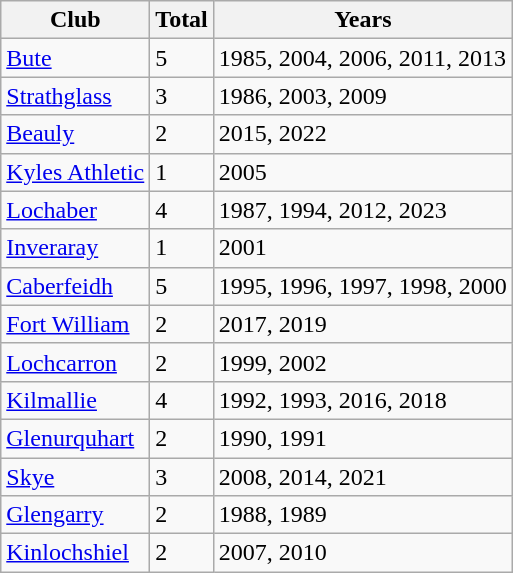<table class="wikitable sortable">
<tr>
<th>Club</th>
<th>Total</th>
<th>Years</th>
</tr>
<tr>
<td><a href='#'>Bute</a></td>
<td>5</td>
<td>1985, 2004, 2006, 2011, 2013</td>
</tr>
<tr>
<td><a href='#'>Strathglass</a></td>
<td>3</td>
<td>1986, 2003, 2009</td>
</tr>
<tr>
<td><a href='#'>Beauly</a></td>
<td>2</td>
<td>2015, 2022</td>
</tr>
<tr>
<td><a href='#'>Kyles Athletic</a></td>
<td>1</td>
<td>2005</td>
</tr>
<tr>
<td><a href='#'>Lochaber</a></td>
<td>4</td>
<td>1987, 1994, 2012, 2023</td>
</tr>
<tr>
<td><a href='#'>Inveraray</a></td>
<td>1</td>
<td>2001</td>
</tr>
<tr>
<td><a href='#'>Caberfeidh</a></td>
<td>5</td>
<td>1995, 1996, 1997, 1998, 2000</td>
</tr>
<tr>
<td><a href='#'>Fort William</a></td>
<td>2</td>
<td>2017, 2019</td>
</tr>
<tr>
<td><a href='#'>Lochcarron</a></td>
<td>2</td>
<td>1999, 2002</td>
</tr>
<tr>
<td><a href='#'>Kilmallie</a></td>
<td>4</td>
<td>1992, 1993, 2016, 2018</td>
</tr>
<tr>
<td><a href='#'>Glenurquhart</a></td>
<td>2</td>
<td>1990, 1991</td>
</tr>
<tr>
<td><a href='#'>Skye</a></td>
<td>3</td>
<td>2008, 2014, 2021</td>
</tr>
<tr>
<td><a href='#'>Glengarry</a></td>
<td>2</td>
<td>1988, 1989</td>
</tr>
<tr>
<td><a href='#'>Kinlochshiel</a></td>
<td>2</td>
<td>2007, 2010</td>
</tr>
</table>
